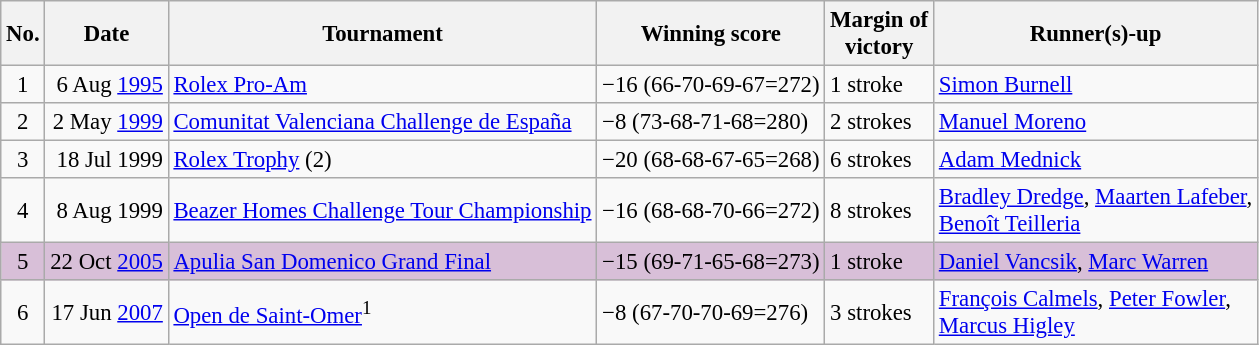<table class="wikitable" style="font-size:95%;">
<tr>
<th>No.</th>
<th>Date</th>
<th>Tournament</th>
<th>Winning score</th>
<th>Margin of<br>victory</th>
<th>Runner(s)-up</th>
</tr>
<tr>
<td align=center>1</td>
<td align=right>6 Aug <a href='#'>1995</a></td>
<td><a href='#'>Rolex Pro-Am</a></td>
<td>−16 (66-70-69-67=272)</td>
<td>1 stroke</td>
<td> <a href='#'>Simon Burnell</a></td>
</tr>
<tr>
<td align=center>2</td>
<td align=right>2 May <a href='#'>1999</a></td>
<td><a href='#'>Comunitat Valenciana Challenge de España</a></td>
<td>−8 (73-68-71-68=280)</td>
<td>2 strokes</td>
<td> <a href='#'>Manuel Moreno</a></td>
</tr>
<tr>
<td align=center>3</td>
<td align=right>18 Jul 1999</td>
<td><a href='#'>Rolex Trophy</a> (2)</td>
<td>−20 (68-68-67-65=268)</td>
<td>6 strokes</td>
<td> <a href='#'>Adam Mednick</a></td>
</tr>
<tr>
<td align=center>4</td>
<td align=right>8 Aug 1999</td>
<td><a href='#'>Beazer Homes Challenge Tour Championship</a></td>
<td>−16 (68-68-70-66=272)</td>
<td>8 strokes</td>
<td> <a href='#'>Bradley Dredge</a>,  <a href='#'>Maarten Lafeber</a>,<br> <a href='#'>Benoît Teilleria</a></td>
</tr>
<tr style="background:thistle;">
<td align=center>5</td>
<td align=right>22 Oct <a href='#'>2005</a></td>
<td><a href='#'>Apulia San Domenico Grand Final</a></td>
<td>−15 (69-71-65-68=273)</td>
<td>1 stroke</td>
<td> <a href='#'>Daniel Vancsik</a>,  <a href='#'>Marc Warren</a></td>
</tr>
<tr>
<td align=center>6</td>
<td align=right>17 Jun <a href='#'>2007</a></td>
<td><a href='#'>Open de Saint-Omer</a><sup>1</sup></td>
<td>−8 (67-70-70-69=276)</td>
<td>3 strokes</td>
<td> <a href='#'>François Calmels</a>,  <a href='#'>Peter Fowler</a>,<br> <a href='#'>Marcus Higley</a></td>
</tr>
</table>
